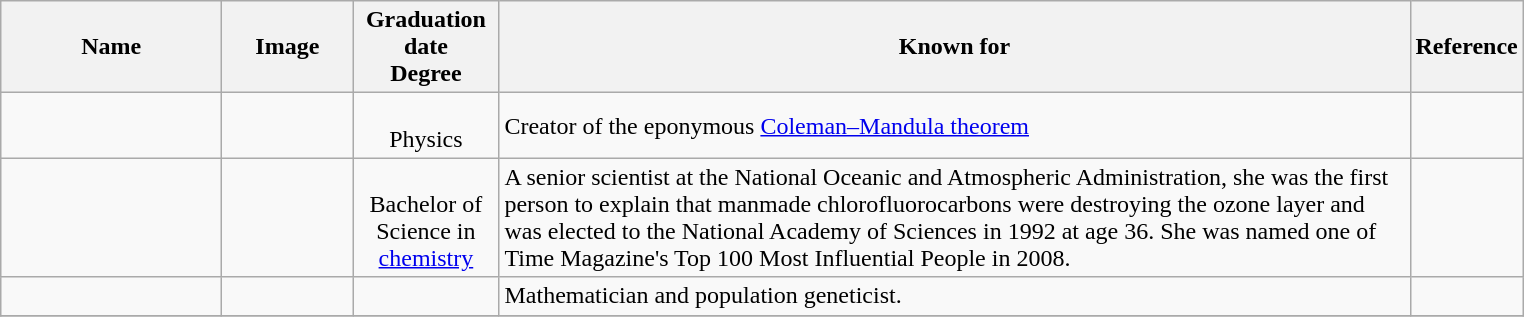<table class="wikitable sortable">
<tr>
<th scope="col" width="140">Name</th>
<th scope="col" width="80" class="unsortable">Image</th>
<th scope="col" width="90">Graduation date<br>Degree</th>
<th scope="col" width="600" class="unsortable">Known for</th>
<th scope="col" width="30" class="unsortable">Reference</th>
</tr>
<tr>
<td></td>
<td></td>
<td align=center><br>Physics</td>
<td>Creator of the eponymous <a href='#'>Coleman–Mandula theorem</a></td>
<td align="center"></td>
</tr>
<tr>
<td></td>
<td></td>
<td align=center><br> Bachelor of Science in <a href='#'>chemistry</a></td>
<td>A senior scientist at the National Oceanic and Atmospheric Administration, she was the first person to explain that manmade chlorofluorocarbons were destroying the ozone layer and was elected to the National Academy of Sciences in 1992 at age 36. She was named one of Time Magazine's Top 100 Most Influential People in 2008.</td>
<td align="center"></td>
</tr>
<tr>
<td></td>
<td></td>
<td align=center></td>
<td>Mathematician and population geneticist.</td>
<td align="center"></td>
</tr>
<tr>
</tr>
</table>
